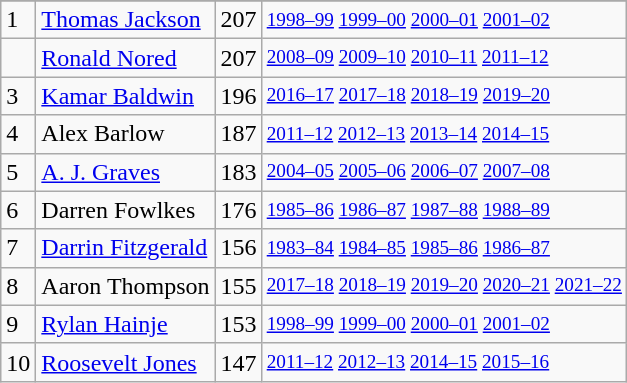<table class="wikitable">
<tr>
</tr>
<tr>
<td>1</td>
<td><a href='#'>Thomas Jackson</a></td>
<td>207</td>
<td style="font-size:80%;"><a href='#'>1998–99</a> <a href='#'>1999–00</a> <a href='#'>2000–01</a> <a href='#'>2001–02</a></td>
</tr>
<tr>
<td></td>
<td><a href='#'>Ronald Nored</a></td>
<td>207</td>
<td style="font-size:80%;"><a href='#'>2008–09</a> <a href='#'>2009–10</a> <a href='#'>2010–11</a> <a href='#'>2011–12</a></td>
</tr>
<tr>
<td>3</td>
<td><a href='#'>Kamar Baldwin</a></td>
<td>196</td>
<td style="font-size:80%;"><a href='#'>2016–17</a> <a href='#'>2017–18</a> <a href='#'>2018–19</a> <a href='#'>2019–20</a></td>
</tr>
<tr>
<td>4</td>
<td>Alex Barlow</td>
<td>187</td>
<td style="font-size:80%;"><a href='#'>2011–12</a> <a href='#'>2012–13</a> <a href='#'>2013–14</a> <a href='#'>2014–15</a></td>
</tr>
<tr>
<td>5</td>
<td><a href='#'>A. J. Graves</a></td>
<td>183</td>
<td style="font-size:80%;"><a href='#'>2004–05</a> <a href='#'>2005–06</a> <a href='#'>2006–07</a> <a href='#'>2007–08</a></td>
</tr>
<tr>
<td>6</td>
<td>Darren Fowlkes</td>
<td>176</td>
<td style="font-size:80%;"><a href='#'>1985–86</a> <a href='#'>1986–87</a> <a href='#'>1987–88</a> <a href='#'>1988–89</a></td>
</tr>
<tr>
<td>7</td>
<td><a href='#'>Darrin Fitzgerald</a></td>
<td>156</td>
<td style="font-size:80%;"><a href='#'>1983–84</a> <a href='#'>1984–85</a> <a href='#'>1985–86</a> <a href='#'>1986–87</a></td>
</tr>
<tr>
<td>8</td>
<td>Aaron Thompson</td>
<td>155</td>
<td style="font-size:80%;"><a href='#'>2017–18</a> <a href='#'>2018–19</a> <a href='#'>2019–20</a> <a href='#'>2020–21</a> <a href='#'>2021–22</a></td>
</tr>
<tr>
<td>9</td>
<td><a href='#'>Rylan Hainje</a></td>
<td>153</td>
<td style="font-size:80%;"><a href='#'>1998–99</a> <a href='#'>1999–00</a> <a href='#'>2000–01</a> <a href='#'>2001–02</a></td>
</tr>
<tr>
<td>10</td>
<td><a href='#'>Roosevelt Jones</a></td>
<td>147</td>
<td style="font-size:80%;"><a href='#'>2011–12</a> <a href='#'>2012–13</a> <a href='#'>2014–15</a> <a href='#'>2015–16</a></td>
</tr>
</table>
